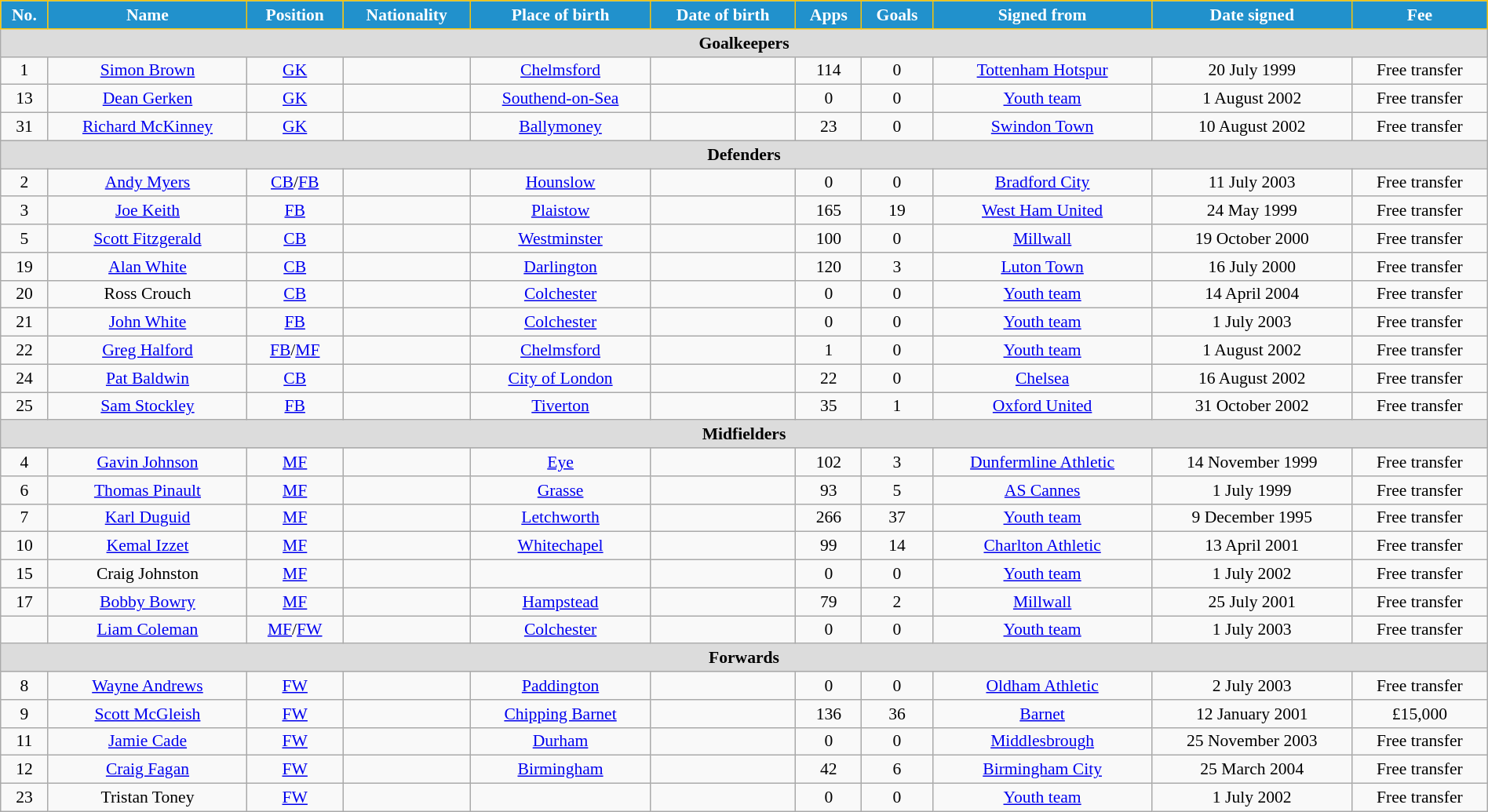<table class="wikitable" style="text-align:center; font-size:90%; width:100%;">
<tr>
<th style="background:#2191CC; color:white; border:1px solid #F7C408; text-align:center;">No.</th>
<th style="background:#2191CC; color:white; border:1px solid #F7C408; text-align:center;">Name</th>
<th style="background:#2191CC; color:white; border:1px solid #F7C408; text-align:center;">Position</th>
<th style="background:#2191CC; color:white; border:1px solid #F7C408; text-align:center;">Nationality</th>
<th style="background:#2191CC; color:white; border:1px solid #F7C408; text-align:center;">Place of birth</th>
<th style="background:#2191CC; color:white; border:1px solid #F7C408; text-align:center;">Date of birth</th>
<th style="background:#2191CC; color:white; border:1px solid #F7C408; text-align:center;">Apps</th>
<th style="background:#2191CC; color:white; border:1px solid #F7C408; text-align:center;">Goals</th>
<th style="background:#2191CC; color:white; border:1px solid #F7C408; text-align:center;">Signed from</th>
<th style="background:#2191CC; color:white; border:1px solid #F7C408; text-align:center;">Date signed</th>
<th style="background:#2191CC; color:white; border:1px solid #F7C408; text-align:center;">Fee</th>
</tr>
<tr>
<th colspan="13" style="background:#dcdcdc; text-align:center;">Goalkeepers</th>
</tr>
<tr>
<td>1</td>
<td><a href='#'>Simon Brown</a></td>
<td><a href='#'>GK</a></td>
<td></td>
<td><a href='#'>Chelmsford</a></td>
<td></td>
<td>114</td>
<td>0</td>
<td> <a href='#'>Tottenham Hotspur</a></td>
<td>20 July 1999</td>
<td>Free transfer</td>
</tr>
<tr>
<td>13</td>
<td><a href='#'>Dean Gerken</a></td>
<td><a href='#'>GK</a></td>
<td></td>
<td><a href='#'>Southend-on-Sea</a></td>
<td></td>
<td>0</td>
<td>0</td>
<td><a href='#'>Youth team</a></td>
<td>1 August 2002</td>
<td>Free transfer</td>
</tr>
<tr>
<td>31</td>
<td><a href='#'>Richard McKinney</a></td>
<td><a href='#'>GK</a></td>
<td></td>
<td><a href='#'>Ballymoney</a></td>
<td></td>
<td>23</td>
<td>0</td>
<td> <a href='#'>Swindon Town</a></td>
<td>10 August 2002</td>
<td>Free transfer</td>
</tr>
<tr>
<th colspan="13" style="background:#dcdcdc; text-align:center;">Defenders</th>
</tr>
<tr>
<td>2</td>
<td><a href='#'>Andy Myers</a></td>
<td><a href='#'>CB</a>/<a href='#'>FB</a></td>
<td></td>
<td><a href='#'>Hounslow</a></td>
<td></td>
<td>0</td>
<td>0</td>
<td> <a href='#'>Bradford City</a></td>
<td>11 July 2003</td>
<td>Free transfer</td>
</tr>
<tr>
<td>3</td>
<td><a href='#'>Joe Keith</a></td>
<td><a href='#'>FB</a></td>
<td></td>
<td><a href='#'>Plaistow</a></td>
<td></td>
<td>165</td>
<td>19</td>
<td> <a href='#'>West Ham United</a></td>
<td>24 May 1999</td>
<td>Free transfer</td>
</tr>
<tr>
<td>5</td>
<td><a href='#'>Scott Fitzgerald</a></td>
<td><a href='#'>CB</a></td>
<td></td>
<td> <a href='#'>Westminster</a></td>
<td></td>
<td>100</td>
<td>0</td>
<td> <a href='#'>Millwall</a></td>
<td>19 October 2000</td>
<td>Free transfer</td>
</tr>
<tr>
<td>19</td>
<td><a href='#'>Alan White</a></td>
<td><a href='#'>CB</a></td>
<td></td>
<td><a href='#'>Darlington</a></td>
<td></td>
<td>120</td>
<td>3</td>
<td> <a href='#'>Luton Town</a></td>
<td>16 July 2000</td>
<td>Free transfer</td>
</tr>
<tr>
<td>20</td>
<td>Ross Crouch</td>
<td><a href='#'>CB</a></td>
<td></td>
<td><a href='#'>Colchester</a></td>
<td></td>
<td>0</td>
<td>0</td>
<td><a href='#'>Youth team</a></td>
<td>14 April 2004</td>
<td>Free transfer</td>
</tr>
<tr>
<td>21</td>
<td><a href='#'>John White</a></td>
<td><a href='#'>FB</a></td>
<td></td>
<td><a href='#'>Colchester</a></td>
<td></td>
<td>0</td>
<td>0</td>
<td><a href='#'>Youth team</a></td>
<td>1 July 2003</td>
<td>Free transfer</td>
</tr>
<tr>
<td>22</td>
<td><a href='#'>Greg Halford</a></td>
<td><a href='#'>FB</a>/<a href='#'>MF</a></td>
<td></td>
<td><a href='#'>Chelmsford</a></td>
<td></td>
<td>1</td>
<td>0</td>
<td><a href='#'>Youth team</a></td>
<td>1 August 2002</td>
<td>Free transfer</td>
</tr>
<tr>
<td>24</td>
<td><a href='#'>Pat Baldwin</a></td>
<td><a href='#'>CB</a></td>
<td></td>
<td><a href='#'>City of London</a></td>
<td></td>
<td>22</td>
<td>0</td>
<td> <a href='#'>Chelsea</a></td>
<td>16 August 2002</td>
<td>Free transfer</td>
</tr>
<tr>
<td>25</td>
<td><a href='#'>Sam Stockley</a></td>
<td><a href='#'>FB</a></td>
<td></td>
<td><a href='#'>Tiverton</a></td>
<td></td>
<td>35</td>
<td>1</td>
<td> <a href='#'>Oxford United</a></td>
<td>31 October 2002</td>
<td>Free transfer</td>
</tr>
<tr>
<th colspan="13" style="background:#dcdcdc; text-align:center;">Midfielders</th>
</tr>
<tr>
<td>4</td>
<td><a href='#'>Gavin Johnson</a></td>
<td><a href='#'>MF</a></td>
<td></td>
<td><a href='#'>Eye</a></td>
<td></td>
<td>102</td>
<td>3</td>
<td> <a href='#'>Dunfermline Athletic</a></td>
<td>14 November 1999</td>
<td>Free transfer</td>
</tr>
<tr>
<td>6</td>
<td><a href='#'>Thomas Pinault</a></td>
<td><a href='#'>MF</a></td>
<td></td>
<td><a href='#'>Grasse</a></td>
<td></td>
<td>93</td>
<td>5</td>
<td> <a href='#'>AS Cannes</a></td>
<td>1 July 1999</td>
<td>Free transfer</td>
</tr>
<tr>
<td>7</td>
<td><a href='#'>Karl Duguid</a></td>
<td><a href='#'>MF</a></td>
<td></td>
<td><a href='#'>Letchworth</a></td>
<td></td>
<td>266</td>
<td>37</td>
<td><a href='#'>Youth team</a></td>
<td>9 December 1995</td>
<td>Free transfer</td>
</tr>
<tr>
<td>10</td>
<td><a href='#'>Kemal Izzet</a></td>
<td><a href='#'>MF</a></td>
<td></td>
<td><a href='#'>Whitechapel</a></td>
<td></td>
<td>99</td>
<td>14</td>
<td> <a href='#'>Charlton Athletic</a></td>
<td>13 April 2001</td>
<td>Free transfer</td>
</tr>
<tr>
<td>15</td>
<td>Craig Johnston</td>
<td><a href='#'>MF</a></td>
<td></td>
<td></td>
<td></td>
<td>0</td>
<td>0</td>
<td><a href='#'>Youth team</a></td>
<td>1 July 2002</td>
<td>Free transfer</td>
</tr>
<tr>
<td>17</td>
<td><a href='#'>Bobby Bowry</a></td>
<td><a href='#'>MF</a></td>
<td></td>
<td> <a href='#'>Hampstead</a></td>
<td></td>
<td>79</td>
<td>2</td>
<td> <a href='#'>Millwall</a></td>
<td>25 July 2001</td>
<td>Free transfer</td>
</tr>
<tr>
<td></td>
<td><a href='#'>Liam Coleman</a></td>
<td><a href='#'>MF</a>/<a href='#'>FW</a></td>
<td></td>
<td><a href='#'>Colchester</a></td>
<td></td>
<td>0</td>
<td>0</td>
<td><a href='#'>Youth team</a></td>
<td>1 July 2003</td>
<td>Free transfer</td>
</tr>
<tr>
<th colspan="13" style="background:#dcdcdc; text-align:center;">Forwards</th>
</tr>
<tr>
<td>8</td>
<td><a href='#'>Wayne Andrews</a></td>
<td><a href='#'>FW</a></td>
<td></td>
<td><a href='#'>Paddington</a></td>
<td></td>
<td>0</td>
<td>0</td>
<td> <a href='#'>Oldham Athletic</a></td>
<td>2 July 2003</td>
<td>Free transfer</td>
</tr>
<tr>
<td>9</td>
<td><a href='#'>Scott McGleish</a></td>
<td><a href='#'>FW</a></td>
<td></td>
<td><a href='#'>Chipping Barnet</a></td>
<td></td>
<td>136</td>
<td>36</td>
<td> <a href='#'>Barnet</a></td>
<td>12 January 2001</td>
<td>£15,000</td>
</tr>
<tr>
<td>11</td>
<td><a href='#'>Jamie Cade</a></td>
<td><a href='#'>FW</a></td>
<td></td>
<td><a href='#'>Durham</a></td>
<td></td>
<td>0</td>
<td>0</td>
<td> <a href='#'>Middlesbrough</a></td>
<td>25 November 2003</td>
<td>Free transfer</td>
</tr>
<tr>
<td>12</td>
<td><a href='#'>Craig Fagan</a></td>
<td><a href='#'>FW</a></td>
<td></td>
<td><a href='#'>Birmingham</a></td>
<td></td>
<td>42</td>
<td>6</td>
<td> <a href='#'>Birmingham City</a></td>
<td>25 March 2004</td>
<td>Free transfer</td>
</tr>
<tr>
<td>23</td>
<td>Tristan Toney</td>
<td><a href='#'>FW</a></td>
<td></td>
<td></td>
<td></td>
<td>0</td>
<td>0</td>
<td><a href='#'>Youth team</a></td>
<td>1 July 2002</td>
<td>Free transfer</td>
</tr>
</table>
